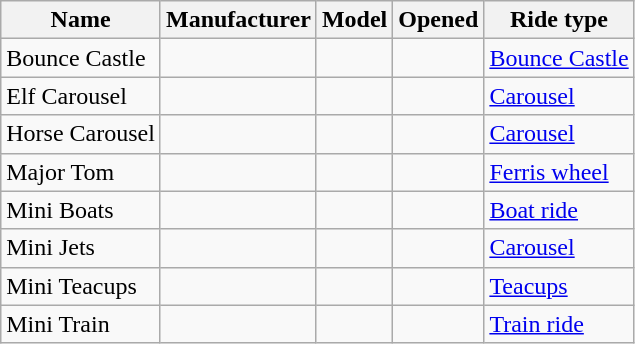<table class= "wikitable sortable">
<tr>
<th>Name</th>
<th>Manufacturer</th>
<th>Model</th>
<th>Opened</th>
<th>Ride type</th>
</tr>
<tr>
<td>Bounce Castle</td>
<td></td>
<td></td>
<td></td>
<td><a href='#'>Bounce Castle</a></td>
</tr>
<tr>
<td>Elf Carousel</td>
<td></td>
<td></td>
<td></td>
<td><a href='#'>Carousel</a></td>
</tr>
<tr>
<td>Horse Carousel</td>
<td></td>
<td></td>
<td></td>
<td><a href='#'>Carousel</a></td>
</tr>
<tr>
<td>Major Tom</td>
<td></td>
<td></td>
<td></td>
<td><a href='#'>Ferris wheel</a></td>
</tr>
<tr>
<td>Mini Boats</td>
<td></td>
<td></td>
<td></td>
<td><a href='#'>Boat ride</a></td>
</tr>
<tr>
<td>Mini Jets</td>
<td></td>
<td></td>
<td></td>
<td><a href='#'>Carousel</a></td>
</tr>
<tr>
<td>Mini Teacups</td>
<td></td>
<td></td>
<td></td>
<td><a href='#'>Teacups</a></td>
</tr>
<tr>
<td>Mini Train</td>
<td></td>
<td></td>
<td></td>
<td><a href='#'>Train ride</a></td>
</tr>
</table>
